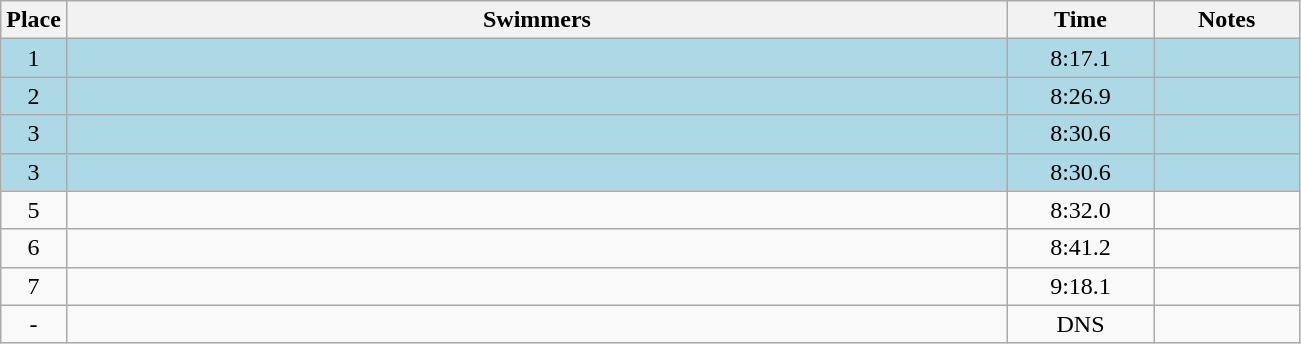<table class=wikitable style="text-align:center">
<tr>
<th>Place</th>
<th width=620>Swimmers</th>
<th width=90>Time</th>
<th width=90>Notes</th>
</tr>
<tr bgcolor=lightblue>
<td>1</td>
<td align=left></td>
<td>8:17.1</td>
<td></td>
</tr>
<tr bgcolor=lightblue>
<td>2</td>
<td align=left></td>
<td>8:26.9</td>
<td></td>
</tr>
<tr bgcolor=lightblue>
<td>3</td>
<td align=left></td>
<td>8:30.6</td>
<td></td>
</tr>
<tr bgcolor=lightblue>
<td>3</td>
<td align=left></td>
<td>8:30.6</td>
<td></td>
</tr>
<tr>
<td>5</td>
<td align=left></td>
<td>8:32.0</td>
<td></td>
</tr>
<tr>
<td>6</td>
<td align=left></td>
<td>8:41.2</td>
<td></td>
</tr>
<tr>
<td>7</td>
<td align=left></td>
<td>9:18.1</td>
<td></td>
</tr>
<tr>
<td>-</td>
<td align=left></td>
<td>DNS</td>
<td></td>
</tr>
</table>
